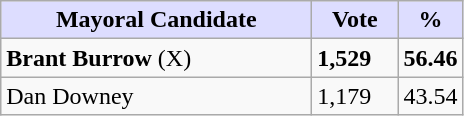<table class="wikitable">
<tr>
<th style="background:#ddf; width:200px;">Mayoral Candidate</th>
<th style="background:#ddf; width:50px;">Vote</th>
<th style="background:#ddf; width:30px;">%</th>
</tr>
<tr>
<td><strong>Brant Burrow</strong> (X)</td>
<td><strong>1,529</strong></td>
<td><strong>56.46</strong></td>
</tr>
<tr>
<td>Dan Downey</td>
<td>1,179</td>
<td>43.54</td>
</tr>
</table>
